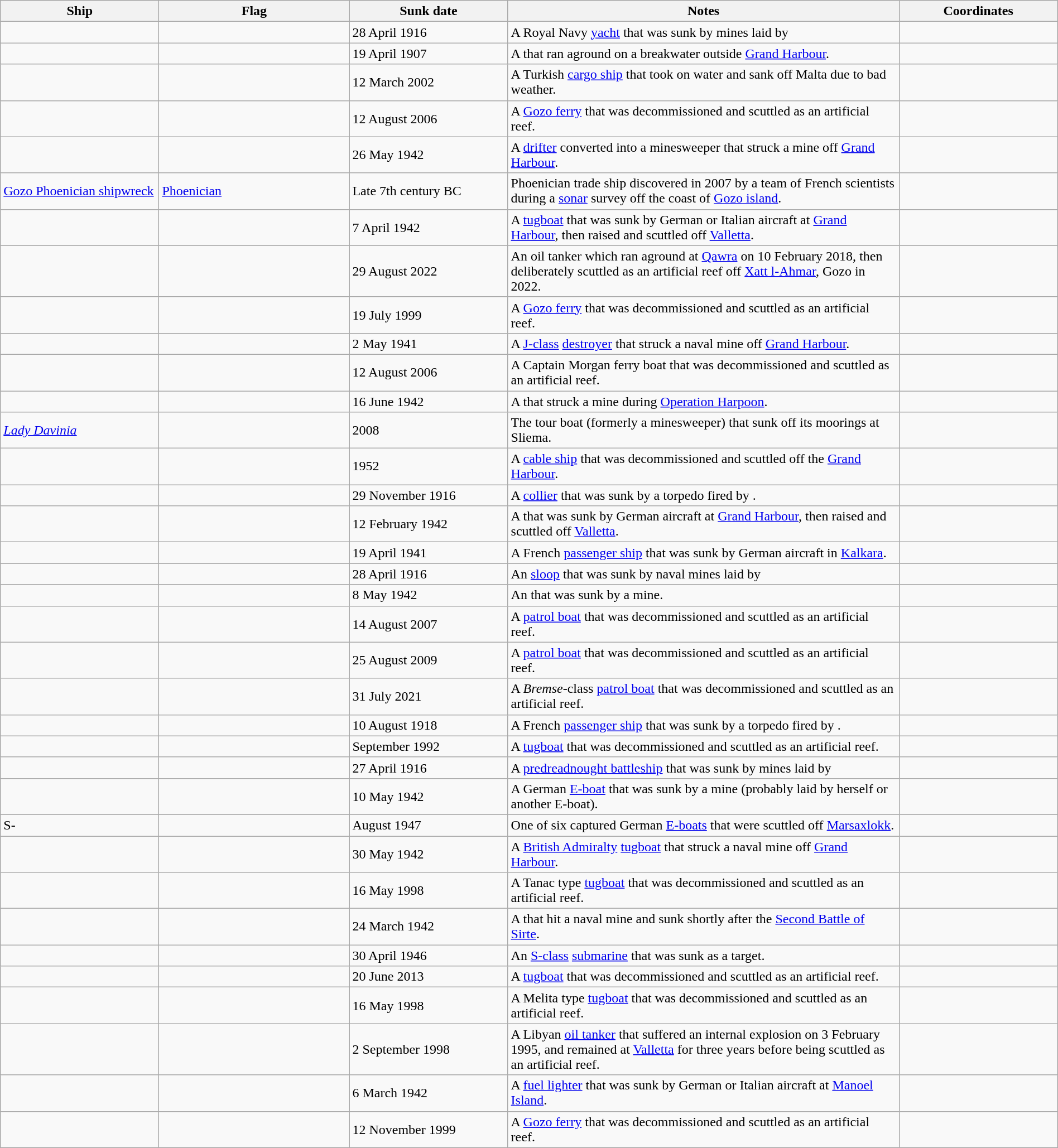<table class=wikitable | style = "width:100%">
<tr>
<th style="width:15%">Ship</th>
<th style="width:18%">Flag</th>
<th style="width:15%">Sunk date</th>
<th style="width:37%">Notes</th>
<th style="width:15%">Coordinates</th>
</tr>
<tr>
<td></td>
<td></td>
<td>28 April 1916</td>
<td>A Royal Navy <a href='#'>yacht</a> that was sunk by mines laid by </td>
<td></td>
</tr>
<tr>
<td></td>
<td></td>
<td>19 April 1907</td>
<td>A  that ran aground on a breakwater outside <a href='#'>Grand Harbour</a>.</td>
<td></td>
</tr>
<tr>
<td></td>
<td></td>
<td>12 March 2002</td>
<td>A Turkish <a href='#'>cargo ship</a> that took on water and sank off Malta due to bad weather.</td>
<td></td>
</tr>
<tr>
<td></td>
<td></td>
<td>12 August 2006</td>
<td>A <a href='#'>Gozo ferry</a> that was decommissioned and scuttled as an artificial reef.</td>
<td></td>
</tr>
<tr>
<td></td>
<td></td>
<td>26 May 1942</td>
<td>A <a href='#'>drifter</a> converted into a minesweeper that struck a mine off <a href='#'>Grand Harbour</a>.</td>
<td></td>
</tr>
<tr>
<td><a href='#'>Gozo Phoenician shipwreck</a></td>
<td><a href='#'>Phoenician</a></td>
<td>Late 7th century BC</td>
<td>Phoenician trade ship discovered in 2007 by a team of French scientists during a <a href='#'>sonar</a> survey off the coast of <a href='#'>Gozo island</a>.</td>
<td></td>
</tr>
<tr>
<td></td>
<td></td>
<td>7 April 1942</td>
<td>A  <a href='#'>tugboat</a> that was sunk by German or Italian aircraft at <a href='#'>Grand Harbour</a>, then raised and scuttled off <a href='#'>Valletta</a>.</td>
<td></td>
</tr>
<tr>
<td></td>
<td></td>
<td>29 August 2022</td>
<td>An oil tanker which ran aground at <a href='#'>Qawra</a> on 10 February 2018, then deliberately scuttled as an artificial reef off <a href='#'>Xatt l-Aħmar</a>, Gozo in 2022.</td>
<td></td>
</tr>
<tr>
<td></td>
<td></td>
<td>19 July 1999</td>
<td>A <a href='#'>Gozo ferry</a> that was decommissioned and scuttled as an artificial reef.</td>
<td></td>
</tr>
<tr>
<td></td>
<td></td>
<td>2 May 1941</td>
<td>A <a href='#'>J-class</a> <a href='#'>destroyer</a> that struck a naval mine off <a href='#'>Grand Harbour</a>.</td>
<td></td>
</tr>
<tr>
<td></td>
<td></td>
<td>12 August 2006</td>
<td>A Captain Morgan ferry boat that was decommissioned and scuttled as an artificial reef.</td>
<td></td>
</tr>
<tr>
<td></td>
<td></td>
<td>16 June 1942</td>
<td>A  that struck a mine during <a href='#'>Operation Harpoon</a>.</td>
<td></td>
</tr>
<tr>
<td><a href='#'><em>Lady Davinia</em></a></td>
<td></td>
<td>2008</td>
<td>The tour boat (formerly a minesweeper) that sunk off its moorings at Sliema.</td>
<td></td>
</tr>
<tr>
<td></td>
<td></td>
<td>1952</td>
<td>A <a href='#'>cable ship</a> that was decommissioned and scuttled off the <a href='#'>Grand Harbour</a>.</td>
<td></td>
</tr>
<tr>
<td></td>
<td></td>
<td>29 November 1916</td>
<td>A <a href='#'>collier</a> that was sunk by a torpedo fired by .</td>
<td></td>
</tr>
<tr>
<td></td>
<td></td>
<td>12 February 1942</td>
<td>A  that was sunk by German aircraft at <a href='#'>Grand Harbour</a>, then raised and scuttled off <a href='#'>Valletta</a>.</td>
<td></td>
</tr>
<tr>
<td></td>
<td></td>
<td>19 April 1941</td>
<td>A French <a href='#'>passenger ship</a> that was sunk by German aircraft in <a href='#'>Kalkara</a>.</td>
<td></td>
</tr>
<tr>
<td></td>
<td></td>
<td>28 April 1916</td>
<td>An  <a href='#'>sloop</a> that was sunk by naval mines laid by </td>
<td></td>
</tr>
<tr>
<td></td>
<td></td>
<td>8 May 1942</td>
<td>An  that was sunk by a mine.</td>
<td></td>
</tr>
<tr>
<td></td>
<td></td>
<td>14 August 2007</td>
<td>A  <a href='#'>patrol boat</a> that was decommissioned and scuttled as an artificial reef.</td>
<td></td>
</tr>
<tr>
<td></td>
<td></td>
<td>25 August 2009</td>
<td>A  <a href='#'>patrol boat</a> that was decommissioned and scuttled as an artificial reef.</td>
<td></td>
</tr>
<tr>
<td></td>
<td></td>
<td>31 July 2021</td>
<td>A <em>Bremse</em>-class <a href='#'>patrol boat</a> that was decommissioned and scuttled as an artificial reef.</td>
<td></td>
</tr>
<tr>
<td></td>
<td></td>
<td>10 August 1918</td>
<td>A French <a href='#'>passenger ship</a> that was sunk by a torpedo fired by .</td>
<td></td>
</tr>
<tr>
<td></td>
<td></td>
<td>September 1992</td>
<td>A <a href='#'>tugboat</a> that was decommissioned and scuttled as an artificial reef.</td>
<td></td>
</tr>
<tr>
<td></td>
<td></td>
<td>27 April 1916</td>
<td>A  <a href='#'>predreadnought battleship</a> that was sunk by mines laid by </td>
<td></td>
</tr>
<tr>
<td></td>
<td></td>
<td>10 May 1942</td>
<td>A German <a href='#'>E-boat</a> that was sunk by a mine (probably laid by herself or another E-boat).</td>
<td></td>
</tr>
<tr>
<td>S-</td>
<td></td>
<td>August 1947</td>
<td>One of six captured German <a href='#'>E-boats</a> that were scuttled off <a href='#'>Marsaxlokk</a>.</td>
<td></td>
</tr>
<tr>
<td></td>
<td></td>
<td>30 May 1942</td>
<td>A <a href='#'>British Admiralty</a> <a href='#'>tugboat</a> that struck a naval mine off <a href='#'>Grand Harbour</a>.</td>
<td></td>
</tr>
<tr>
<td></td>
<td></td>
<td>16 May 1998</td>
<td>A Tanac type <a href='#'>tugboat</a> that was decommissioned and scuttled as an artificial reef.</td>
<td></td>
</tr>
<tr>
<td></td>
<td></td>
<td>24 March 1942</td>
<td>A  that hit a naval mine and sunk shortly after the <a href='#'>Second Battle of Sirte</a>.</td>
<td></td>
</tr>
<tr>
<td></td>
<td></td>
<td>30 April 1946</td>
<td>An <a href='#'>S-class</a> <a href='#'>submarine</a> that was sunk as a target.</td>
<td></td>
</tr>
<tr>
<td></td>
<td></td>
<td>20 June 2013</td>
<td>A <a href='#'>tugboat</a> that was decommissioned and scuttled as an artificial reef.</td>
<td></td>
</tr>
<tr>
<td></td>
<td></td>
<td>16 May 1998</td>
<td>A Melita type <a href='#'>tugboat</a> that was decommissioned and scuttled as an artificial reef.</td>
<td></td>
</tr>
<tr>
<td></td>
<td></td>
<td>2 September 1998</td>
<td>A Libyan <a href='#'>oil tanker</a> that suffered an internal explosion on 3 February 1995, and remained at <a href='#'>Valletta</a> for three years before being scuttled as an artificial reef.</td>
<td></td>
</tr>
<tr>
<td></td>
<td></td>
<td>6 March 1942</td>
<td>A <a href='#'>fuel lighter</a> that was sunk by German or Italian aircraft at <a href='#'>Manoel Island</a>.</td>
<td></td>
</tr>
<tr>
<td></td>
<td></td>
<td>12 November 1999</td>
<td>A <a href='#'>Gozo ferry</a> that was decommissioned and scuttled as an artificial reef.</td>
<td></td>
</tr>
</table>
